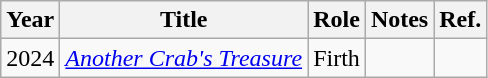<table class="wikitable">
<tr>
<th>Year</th>
<th>Title</th>
<th>Role</th>
<th>Notes</th>
<th>Ref.</th>
</tr>
<tr>
<td>2024</td>
<td><em><a href='#'>Another Crab's Treasure</a></em></td>
<td>Firth</td>
<td></td>
<td></td>
</tr>
</table>
